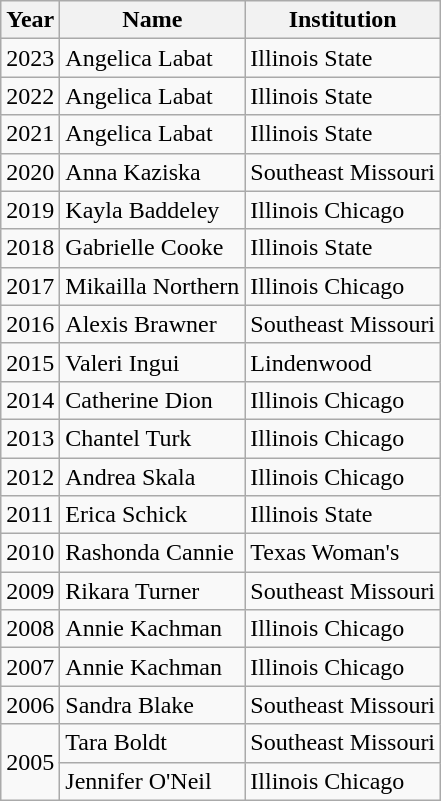<table class="wikitable">
<tr>
<th>Year</th>
<th>Name</th>
<th>Institution</th>
</tr>
<tr>
<td>2023</td>
<td>Angelica Labat</td>
<td>Illinois State</td>
</tr>
<tr>
<td>2022</td>
<td>Angelica Labat</td>
<td>Illinois State</td>
</tr>
<tr>
<td>2021</td>
<td>Angelica Labat</td>
<td>Illinois State</td>
</tr>
<tr>
<td>2020</td>
<td>Anna Kaziska</td>
<td>Southeast Missouri</td>
</tr>
<tr>
<td>2019</td>
<td>Kayla Baddeley</td>
<td>Illinois Chicago</td>
</tr>
<tr>
<td>2018</td>
<td>Gabrielle Cooke</td>
<td>Illinois State</td>
</tr>
<tr>
<td>2017</td>
<td>Mikailla Northern</td>
<td>Illinois Chicago</td>
</tr>
<tr>
<td>2016</td>
<td>Alexis Brawner</td>
<td>Southeast Missouri</td>
</tr>
<tr>
<td>2015</td>
<td>Valeri Ingui</td>
<td>Lindenwood</td>
</tr>
<tr>
<td>2014</td>
<td>Catherine Dion</td>
<td>Illinois Chicago</td>
</tr>
<tr>
<td>2013</td>
<td>Chantel Turk</td>
<td>Illinois Chicago</td>
</tr>
<tr>
<td>2012</td>
<td>Andrea Skala</td>
<td>Illinois Chicago</td>
</tr>
<tr>
<td>2011</td>
<td>Erica Schick</td>
<td>Illinois State</td>
</tr>
<tr>
<td>2010</td>
<td>Rashonda Cannie</td>
<td>Texas Woman's</td>
</tr>
<tr>
<td>2009</td>
<td>Rikara Turner</td>
<td>Southeast Missouri</td>
</tr>
<tr>
<td>2008</td>
<td>Annie Kachman</td>
<td>Illinois Chicago</td>
</tr>
<tr>
<td>2007</td>
<td>Annie Kachman</td>
<td>Illinois Chicago</td>
</tr>
<tr>
<td>2006</td>
<td>Sandra Blake</td>
<td>Southeast Missouri</td>
</tr>
<tr>
<td rowspan="2">2005</td>
<td>Tara Boldt</td>
<td>Southeast Missouri</td>
</tr>
<tr>
<td>Jennifer O'Neil</td>
<td>Illinois Chicago</td>
</tr>
</table>
